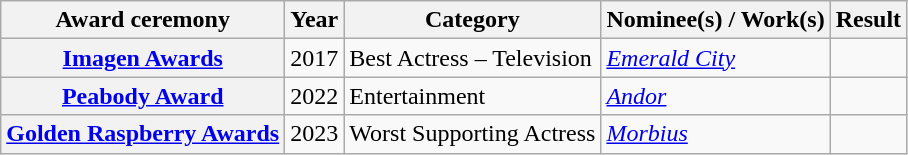<table class="wikitable sortable">
<tr>
<th>Award ceremony</th>
<th>Year</th>
<th>Category</th>
<th>Nominee(s) / Work(s)</th>
<th>Result</th>
</tr>
<tr>
<th><a href='#'>Imagen Awards</a></th>
<td>2017</td>
<td>Best Actress – Television</td>
<td><em><a href='#'>Emerald City</a></em></td>
<td></td>
</tr>
<tr>
<th><a href='#'>Peabody Award</a></th>
<td>2022</td>
<td>Entertainment</td>
<td><em><a href='#'>Andor</a></em></td>
<td></td>
</tr>
<tr>
<th><a href='#'>Golden Raspberry Awards</a></th>
<td>2023</td>
<td>Worst Supporting Actress</td>
<td><em><a href='#'>Morbius</a></em></td>
<td></td>
</tr>
</table>
